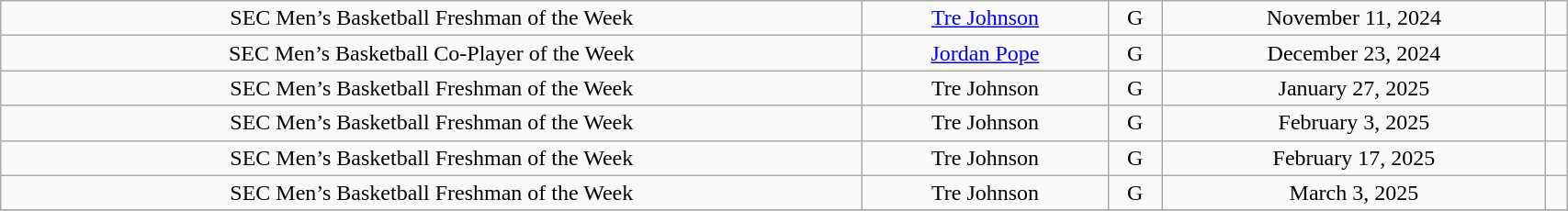<table class="wikitable" style="width: 90%;text-align: center;">
<tr align="center">
<td rowspan="1">SEC Men’s Basketball Freshman of the Week</td>
<td><a href='#'>Tre Johnson</a></td>
<td>G</td>
<td>November 11, 2024</td>
<td></td>
</tr>
<tr align="center">
<td rowspan="1">SEC Men’s Basketball Co-Player of the Week</td>
<td><a href='#'>Jordan Pope</a></td>
<td>G</td>
<td>December 23, 2024</td>
<td></td>
</tr>
<tr align="center">
<td rowspan="1">SEC Men’s Basketball Freshman of the Week</td>
<td>Tre Johnson</td>
<td>G</td>
<td>January 27, 2025</td>
<td></td>
</tr>
<tr align="center">
<td rowspan="1">SEC Men’s Basketball Freshman of the Week</td>
<td>Tre Johnson</td>
<td>G</td>
<td>February 3, 2025</td>
<td></td>
</tr>
<tr align="center">
<td rowspan="1">SEC Men’s Basketball Freshman of the Week</td>
<td>Tre Johnson</td>
<td>G</td>
<td>February 17, 2025</td>
<td></td>
</tr>
<tr align="center">
<td rowspan="1">SEC Men’s Basketball Freshman of the Week</td>
<td>Tre Johnson</td>
<td>G</td>
<td>March 3, 2025</td>
<td></td>
</tr>
<tr>
</tr>
</table>
